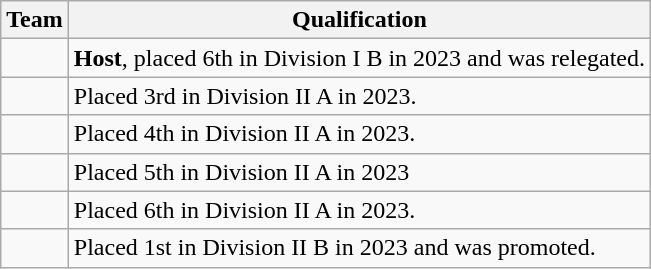<table class="wikitable">
<tr>
<th>Team</th>
<th>Qualification</th>
</tr>
<tr>
<td></td>
<td><strong>Host</strong>, placed 6th in Division I B in 2023 and was relegated.</td>
</tr>
<tr>
<td></td>
<td>Placed 3rd in Division II A in 2023.</td>
</tr>
<tr>
<td></td>
<td>Placed 4th in Division II A in 2023.</td>
</tr>
<tr>
<td></td>
<td>Placed 5th in Division II A in 2023</td>
</tr>
<tr>
<td></td>
<td>Placed 6th in Division II A in 2023.</td>
</tr>
<tr>
<td></td>
<td>Placed 1st in Division II B in 2023 and was promoted.</td>
</tr>
</table>
